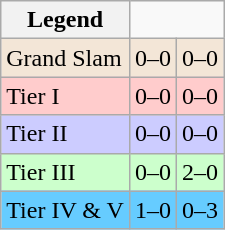<table class="wikitable sortable mw-collapsible mw-collapsed">
<tr>
<th>Legend</th>
</tr>
<tr style="background:#f3e6d7;">
<td>Grand Slam</td>
<td>0–0</td>
<td>0–0</td>
</tr>
<tr style="background:#fcc;">
<td>Tier I</td>
<td>0–0</td>
<td>0–0</td>
</tr>
<tr style="background:#ccf;">
<td>Tier II</td>
<td>0–0</td>
<td>0–0</td>
</tr>
<tr style="background:#cfc;">
<td>Tier III</td>
<td>0–0</td>
<td>2–0</td>
</tr>
<tr style="background:#6cf;">
<td>Tier IV & V</td>
<td>1–0</td>
<td>0–3</td>
</tr>
</table>
